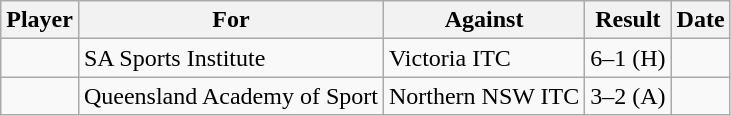<table class="wikitable">
<tr>
<th>Player</th>
<th>For</th>
<th>Against</th>
<th>Result</th>
<th>Date</th>
</tr>
<tr>
<td> </td>
<td>SA Sports Institute</td>
<td>Victoria ITC</td>
<td>6–1 (H)</td>
<td></td>
</tr>
<tr>
<td> </td>
<td>Queensland Academy of Sport</td>
<td>Northern NSW ITC</td>
<td>3–2 (A)</td>
<td></td>
</tr>
</table>
